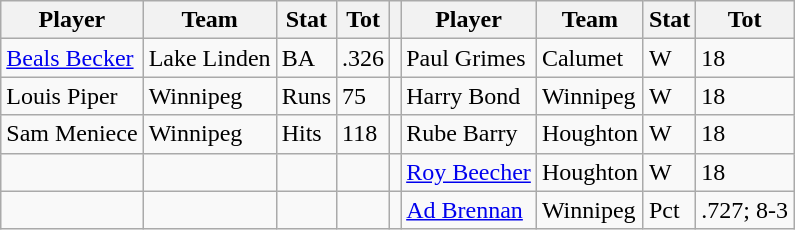<table class="wikitable">
<tr>
<th>Player</th>
<th>Team</th>
<th>Stat</th>
<th>Tot</th>
<th></th>
<th>Player</th>
<th>Team</th>
<th>Stat</th>
<th>Tot</th>
</tr>
<tr>
<td><a href='#'>Beals Becker</a></td>
<td>Lake Linden</td>
<td>BA</td>
<td>.326</td>
<td></td>
<td>Paul Grimes</td>
<td>Calumet</td>
<td>W</td>
<td>18</td>
</tr>
<tr>
<td>Louis Piper</td>
<td>Winnipeg</td>
<td>Runs</td>
<td>75</td>
<td></td>
<td>Harry Bond</td>
<td>Winnipeg</td>
<td>W</td>
<td>18</td>
</tr>
<tr>
<td>Sam Meniece</td>
<td>Winnipeg</td>
<td>Hits</td>
<td>118</td>
<td></td>
<td>Rube Barry</td>
<td>Houghton</td>
<td>W</td>
<td>18</td>
</tr>
<tr>
<td></td>
<td></td>
<td></td>
<td></td>
<td></td>
<td><a href='#'>Roy Beecher</a></td>
<td>Houghton</td>
<td>W</td>
<td>18</td>
</tr>
<tr>
<td></td>
<td></td>
<td></td>
<td></td>
<td></td>
<td><a href='#'>Ad Brennan</a></td>
<td>Winnipeg</td>
<td>Pct</td>
<td>.727; 8-3</td>
</tr>
</table>
